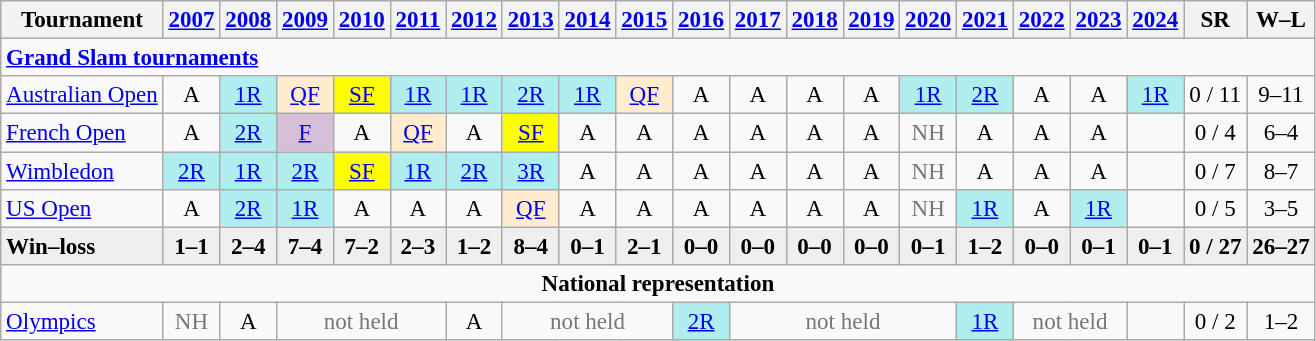<table class="wikitable nowrap" style=text-align:center;font-size:96%>
<tr>
<th>Tournament</th>
<th><a href='#'>2007</a></th>
<th><a href='#'>2008</a></th>
<th><a href='#'>2009</a></th>
<th><a href='#'>2010</a></th>
<th><a href='#'>2011</a></th>
<th><a href='#'>2012</a></th>
<th><a href='#'>2013</a></th>
<th><a href='#'>2014</a></th>
<th><a href='#'>2015</a></th>
<th><a href='#'>2016</a></th>
<th><a href='#'>2017</a></th>
<th><a href='#'>2018</a></th>
<th><a href='#'>2019</a></th>
<th><a href='#'>2020</a></th>
<th><a href='#'>2021</a></th>
<th><a href='#'>2022</a></th>
<th><a href='#'>2023</a></th>
<th><a href='#'>2024</a></th>
<th>SR</th>
<th>W–L</th>
</tr>
<tr>
<td colspan="21" align="left"><strong><a href='#'>Grand Slam tournaments</a></strong></td>
</tr>
<tr>
<td align=left><a href='#'>Australian Open</a></td>
<td>A</td>
<td bgcolor=afeeee><a href='#'>1R</a></td>
<td bgcolor=ffebcd><a href='#'>QF</a></td>
<td bgcolor=yellow><a href='#'>SF</a></td>
<td bgcolor=afeeee><a href='#'>1R</a></td>
<td bgcolor=afeeee><a href='#'>1R</a></td>
<td bgcolor=afeeee><a href='#'>2R</a></td>
<td bgcolor=afeeee><a href='#'>1R</a></td>
<td bgcolor=ffebcd><a href='#'>QF</a></td>
<td>A</td>
<td>A</td>
<td>A</td>
<td>A</td>
<td bgcolor=afeeee><a href='#'>1R</a></td>
<td bgcolor=afeeee><a href='#'>2R</a></td>
<td>A</td>
<td>A</td>
<td bgcolor=afeeee><a href='#'>1R</a></td>
<td>0 / 11</td>
<td>9–11</td>
</tr>
<tr>
<td align=left><a href='#'>French Open</a></td>
<td>A</td>
<td bgcolor=afeeee><a href='#'>2R</a></td>
<td bgcolor=D8BFD8><a href='#'>F</a></td>
<td>A</td>
<td bgcolor=ffebcd><a href='#'>QF</a></td>
<td>A</td>
<td bgcolor=yellow><a href='#'>SF</a></td>
<td>A</td>
<td>A</td>
<td>A</td>
<td>A</td>
<td>A</td>
<td>A</td>
<td style="color:#767676">NH</td>
<td>A</td>
<td>A</td>
<td>A</td>
<td></td>
<td>0 / 4</td>
<td>6–4</td>
</tr>
<tr>
<td align=left><a href='#'>Wimbledon</a></td>
<td bgcolor=afeeee><a href='#'>2R</a></td>
<td bgcolor=afeeee><a href='#'>1R</a></td>
<td bgcolor=afeeee><a href='#'>2R</a></td>
<td bgcolor=yellow><a href='#'>SF</a></td>
<td bgcolor=afeeee><a href='#'>1R</a></td>
<td bgcolor=afeeee><a href='#'>2R</a></td>
<td bgcolor=afeeee><a href='#'>3R</a></td>
<td>A</td>
<td>A</td>
<td>A</td>
<td>A</td>
<td>A</td>
<td>A</td>
<td style="color:#767676">NH</td>
<td>A</td>
<td>A</td>
<td>A</td>
<td></td>
<td>0 / 7</td>
<td>8–7</td>
</tr>
<tr>
<td align=left><a href='#'>US Open</a></td>
<td>A</td>
<td bgcolor=afeeee><a href='#'>2R</a></td>
<td bgcolor=afeeee><a href='#'>1R</a></td>
<td>A</td>
<td>A</td>
<td>A</td>
<td bgcolor=ffebcd><a href='#'>QF</a></td>
<td>A</td>
<td>A</td>
<td>A</td>
<td>A</td>
<td>A</td>
<td>A</td>
<td style="color:#767676">NH</td>
<td bgcolor=afeeee><a href='#'>1R</a></td>
<td>A</td>
<td bgcolor=afeeee><a href='#'>1R</a></td>
<td></td>
<td>0 / 5</td>
<td>3–5</td>
</tr>
<tr style=font-weight:bold;background:#efefef>
<td style=text-align:left>Win–loss</td>
<td>1–1</td>
<td>2–4</td>
<td>7–4</td>
<td>7–2</td>
<td>2–3</td>
<td>1–2</td>
<td>8–4</td>
<td>0–1</td>
<td>2–1</td>
<td>0–0</td>
<td>0–0</td>
<td>0–0</td>
<td>0–0</td>
<td>0–1</td>
<td>1–2</td>
<td>0–0</td>
<td>0–1</td>
<td>0–1</td>
<td>0 / 27</td>
<td>26–27</td>
</tr>
<tr>
<td colspan="21 align="left"><strong>National representation</strong></td>
</tr>
<tr>
<td align=left><a href='#'>Olympics</a></td>
<td style=color:#767676>NH</td>
<td>A</td>
<td colspan=3 style=color:#767676>not held</td>
<td>A</td>
<td colspan=3 style=color:#767676>not held</td>
<td bgcolor=afeeee><a href='#'>2R</a></td>
<td colspan=4 style=color:#767676>not held</td>
<td bgcolor=afeeee><a href='#'>1R</a></td>
<td colspan=2 style=color:#767676>not held</td>
<td></td>
<td>0 / 2</td>
<td>1–2</td>
</tr>
</table>
